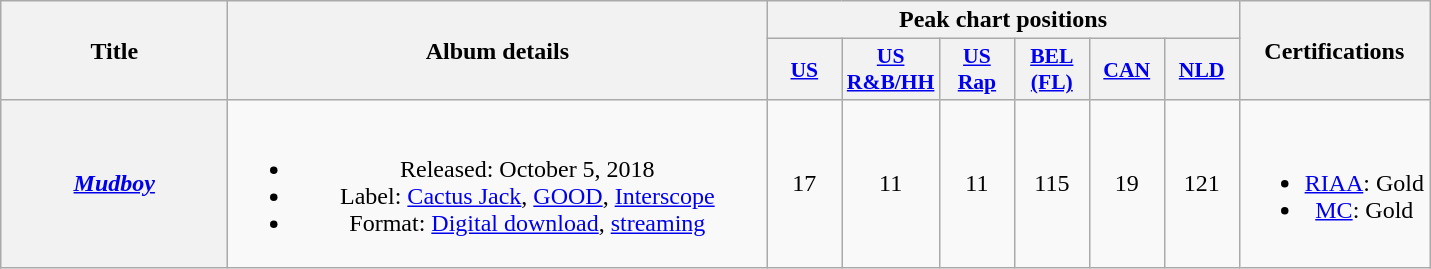<table class="wikitable plainrowheaders" style="text-align:center;">
<tr>
<th scope="col" rowspan="2" style="width:9em;">Title</th>
<th scope="col" rowspan="2" style="width:22em;">Album details</th>
<th colspan="6" scope="col">Peak chart positions</th>
<th scope="col" rowspan="2">Certifications</th>
</tr>
<tr>
<th style="width:3em; font-size:90%"><a href='#'>US</a><br></th>
<th style="width:3em; font-size:90%"><a href='#'>US<br>R&B/HH</a><br></th>
<th style="width:3em; font-size:90%"><a href='#'>US<br>Rap</a><br></th>
<th style="width:3em; font-size:90%"><a href='#'>BEL<br>(FL)</a><br></th>
<th style="width:3em; font-size:90%"><a href='#'>CAN</a><br></th>
<th style="width:3em; font-size:90%"><a href='#'>NLD</a><br></th>
</tr>
<tr>
<th scope="row"><em><a href='#'>Mudboy</a></em></th>
<td><br><ul><li>Released: October 5, 2018</li><li>Label: <a href='#'>Cactus Jack</a>, <a href='#'>GOOD</a>, <a href='#'>Interscope</a></li><li>Format: <a href='#'>Digital download</a>, <a href='#'>streaming</a></li></ul></td>
<td>17</td>
<td>11</td>
<td>11</td>
<td>115</td>
<td>19</td>
<td>121</td>
<td><br><ul><li><a href='#'>RIAA</a>: Gold</li><li><a href='#'>MC</a>: Gold</li></ul></td>
</tr>
</table>
